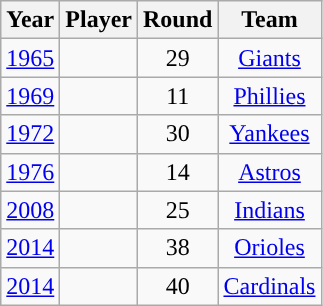<table class="wikitable sortable">
<tr>
<th width=px>Year</th>
<th width=px>Player</th>
<th width=px>Round</th>
<th width=px>Team</th>
</tr>
<tr valign="center">
<td align="center"><a href='#'>1965</a></td>
<td align="center"></td>
<td align="center">29</td>
<td align="center"><a href='#'>Giants</a></td>
</tr>
<tr valign="center">
<td align="center"><a href='#'>1969</a></td>
<td align="center"></td>
<td align="center">11</td>
<td align="center"><a href='#'>Phillies</a></td>
</tr>
<tr valign="center">
<td align="center"><a href='#'>1972</a></td>
<td align="center"></td>
<td align="center">30</td>
<td align="center"><a href='#'>Yankees</a></td>
</tr>
<tr valign="center">
<td align="center"><a href='#'>1976</a></td>
<td align="center"></td>
<td align="center">14</td>
<td align="center"><a href='#'>Astros</a></td>
</tr>
<tr valign="center">
<td align="center"><a href='#'>2008</a></td>
<td align="center"></td>
<td align="center">25</td>
<td align="center"><a href='#'>Indians</a></td>
</tr>
<tr valign="center">
<td align="center"><a href='#'>2014</a></td>
<td align="center"></td>
<td align="center">38</td>
<td align="center"><a href='#'>Orioles</a></td>
</tr>
<tr valign="center">
<td align="center"><a href='#'>2014</a></td>
<td align="center"></td>
<td align="center">40</td>
<td align="center"><a href='#'>Cardinals</a></td>
</tr>
</table>
